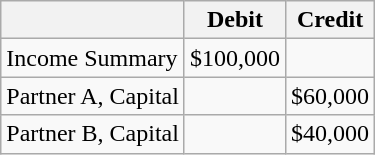<table class="wikitable">
<tr>
<th></th>
<th>Debit</th>
<th>Credit</th>
</tr>
<tr>
<td>Income Summary</td>
<td>$100,000</td>
<td></td>
</tr>
<tr>
<td>Partner A, Capital</td>
<td></td>
<td>$60,000</td>
</tr>
<tr>
<td>Partner B, Capital</td>
<td></td>
<td>$40,000</td>
</tr>
</table>
